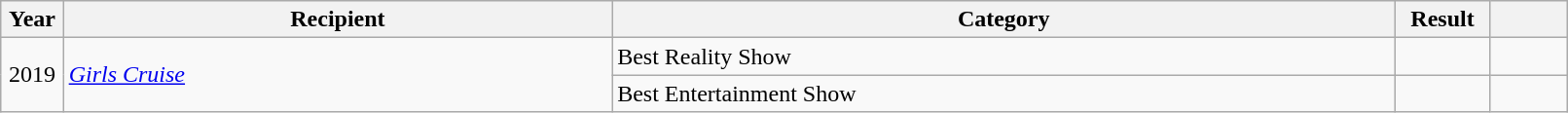<table class="wikitable plainrowheaders" style="width:85%;">
<tr>
<th scope="col" style="width:4%;">Year</th>
<th scope="col" style="width:35%;">Recipient</th>
<th scope="col" style="width:50%;">Category</th>
<th scope="col" style="width:6%;">Result</th>
<th scope="col" style="width:6%;"></th>
</tr>
<tr>
<td rowspan="2" align="center">2019</td>
<td rowspan="2"><em><a href='#'>Girls Cruise</a></em></td>
<td>Best Reality Show</td>
<td></td>
<td></td>
</tr>
<tr>
<td>Best Entertainment Show</td>
<td></td>
<td></td>
</tr>
</table>
